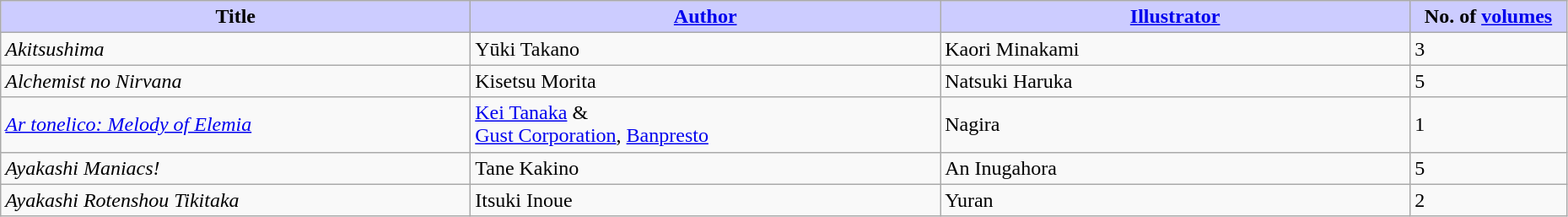<table class="wikitable" style="width: 98%;">
<tr>
<th width=30% style="background:#ccf;">Title</th>
<th width=30% style="background:#ccf;"><a href='#'>Author</a></th>
<th width=30% style="background:#ccf;"><a href='#'>Illustrator</a></th>
<th width=10% style="background:#ccf;">No. of <a href='#'>volumes</a></th>
</tr>
<tr>
<td><em>Akitsushima</em></td>
<td>Yūki Takano</td>
<td>Kaori Minakami</td>
<td>3</td>
</tr>
<tr>
<td><em>Alchemist no Nirvana</em></td>
<td>Kisetsu Morita</td>
<td>Natsuki Haruka</td>
<td>5</td>
</tr>
<tr>
<td><em><a href='#'>Ar tonelico: Melody of Elemia</a></em></td>
<td><a href='#'>Kei Tanaka</a> &<br><a href='#'>Gust Corporation</a>, <a href='#'>Banpresto</a></td>
<td>Nagira</td>
<td>1</td>
</tr>
<tr>
<td><em>Ayakashi Maniacs!</em></td>
<td>Tane Kakino</td>
<td>An Inugahora</td>
<td>5</td>
</tr>
<tr>
<td><em>Ayakashi Rotenshou Tikitaka</em></td>
<td>Itsuki Inoue</td>
<td>Yuran</td>
<td>2</td>
</tr>
</table>
